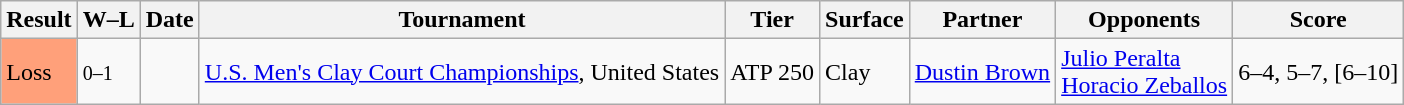<table class="wikitable">
<tr>
<th>Result</th>
<th class="unsortable">W–L</th>
<th>Date</th>
<th>Tournament</th>
<th>Tier</th>
<th>Surface</th>
<th>Partner</th>
<th>Opponents</th>
<th class="unsortable">Score</th>
</tr>
<tr>
<td bgcolor=FFA07A>Loss</td>
<td><small>0–1</small></td>
<td><a href='#'></a></td>
<td><a href='#'>U.S. Men's Clay Court Championships</a>, United States</td>
<td>ATP 250</td>
<td>Clay</td>
<td> <a href='#'>Dustin Brown</a></td>
<td> <a href='#'>Julio Peralta</a><br> <a href='#'>Horacio Zeballos</a></td>
<td>6–4, 5–7, [6–10]</td>
</tr>
</table>
